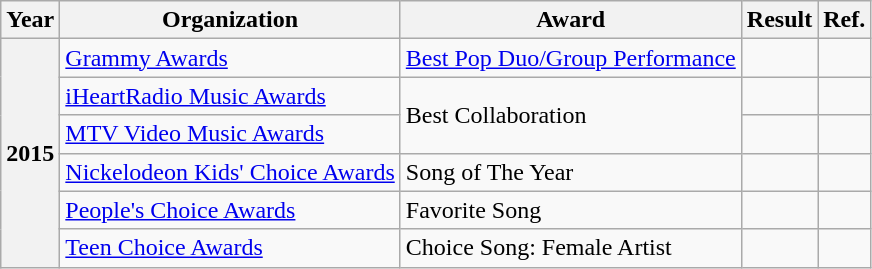<table class="wikitable plainrowheaders">
<tr>
<th>Year</th>
<th>Organization</th>
<th>Award</th>
<th>Result</th>
<th>Ref.</th>
</tr>
<tr>
<th rowspan="6" scope="row">2015</th>
<td><a href='#'>Grammy Awards</a></td>
<td><a href='#'>Best Pop Duo/Group Performance</a></td>
<td></td>
<td></td>
</tr>
<tr>
<td><a href='#'>iHeartRadio Music Awards</a></td>
<td rowspan="2">Best Collaboration</td>
<td></td>
<td></td>
</tr>
<tr>
<td><a href='#'>MTV Video Music Awards</a></td>
<td></td>
<td></td>
</tr>
<tr>
<td><a href='#'>Nickelodeon Kids' Choice Awards</a></td>
<td>Song of The Year</td>
<td></td>
<td></td>
</tr>
<tr>
<td><a href='#'>People's Choice Awards</a></td>
<td>Favorite Song</td>
<td></td>
<td></td>
</tr>
<tr>
<td><a href='#'>Teen Choice Awards</a></td>
<td>Choice Song: Female Artist</td>
<td></td>
<td></td>
</tr>
</table>
